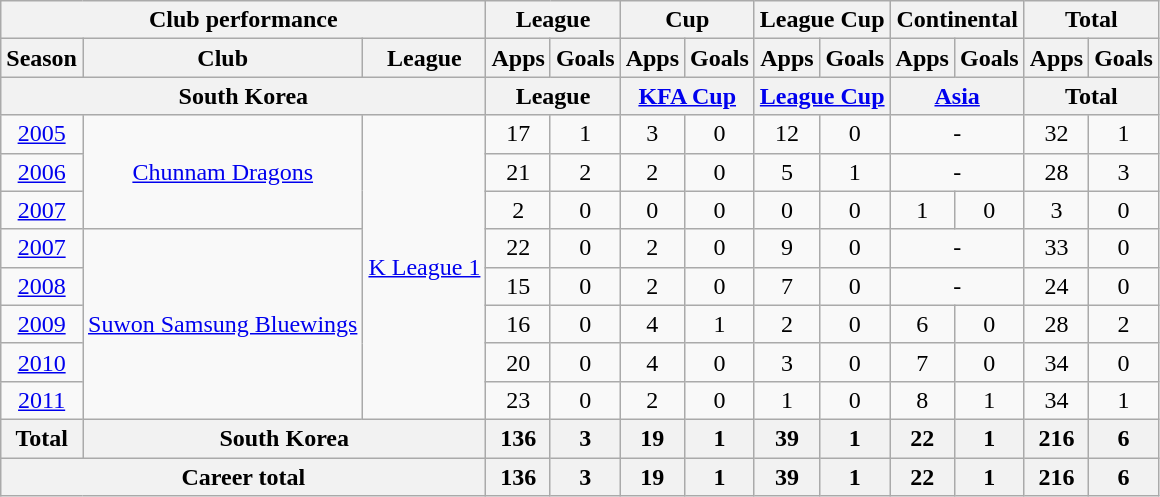<table class="wikitable" style="text-align:center">
<tr>
<th colspan=3>Club performance</th>
<th colspan=2>League</th>
<th colspan=2>Cup</th>
<th colspan=2>League Cup</th>
<th colspan=2>Continental</th>
<th colspan=2>Total</th>
</tr>
<tr>
<th>Season</th>
<th>Club</th>
<th>League</th>
<th>Apps</th>
<th>Goals</th>
<th>Apps</th>
<th>Goals</th>
<th>Apps</th>
<th>Goals</th>
<th>Apps</th>
<th>Goals</th>
<th>Apps</th>
<th>Goals</th>
</tr>
<tr>
<th colspan=3>South Korea</th>
<th colspan=2>League</th>
<th colspan=2><a href='#'>KFA Cup</a></th>
<th colspan=2><a href='#'>League Cup</a></th>
<th colspan=2><a href='#'>Asia</a></th>
<th colspan=2>Total</th>
</tr>
<tr>
<td><a href='#'>2005</a></td>
<td rowspan="3"><a href='#'>Chunnam Dragons</a></td>
<td rowspan="8"><a href='#'>K League 1</a></td>
<td>17</td>
<td>1</td>
<td>3</td>
<td>0</td>
<td>12</td>
<td>0</td>
<td colspan="2">-</td>
<td>32</td>
<td>1</td>
</tr>
<tr>
<td><a href='#'>2006</a></td>
<td>21</td>
<td>2</td>
<td>2</td>
<td>0</td>
<td>5</td>
<td>1</td>
<td colspan="2">-</td>
<td>28</td>
<td>3</td>
</tr>
<tr>
<td><a href='#'>2007</a></td>
<td>2</td>
<td>0</td>
<td>0</td>
<td>0</td>
<td>0</td>
<td>0</td>
<td>1</td>
<td>0</td>
<td>3</td>
<td>0</td>
</tr>
<tr>
<td><a href='#'>2007</a></td>
<td rowspan="5"><a href='#'>Suwon Samsung Bluewings</a></td>
<td>22</td>
<td>0</td>
<td>2</td>
<td>0</td>
<td>9</td>
<td>0</td>
<td colspan="2">-</td>
<td>33</td>
<td>0</td>
</tr>
<tr>
<td><a href='#'>2008</a></td>
<td>15</td>
<td>0</td>
<td>2</td>
<td>0</td>
<td>7</td>
<td>0</td>
<td colspan="2">-</td>
<td>24</td>
<td>0</td>
</tr>
<tr>
<td><a href='#'>2009</a></td>
<td>16</td>
<td>0</td>
<td>4</td>
<td>1</td>
<td>2</td>
<td>0</td>
<td>6</td>
<td>0</td>
<td>28</td>
<td>2</td>
</tr>
<tr>
<td><a href='#'>2010</a></td>
<td>20</td>
<td>0</td>
<td>4</td>
<td>0</td>
<td>3</td>
<td>0</td>
<td>7</td>
<td>0</td>
<td>34</td>
<td>0</td>
</tr>
<tr>
<td><a href='#'>2011</a></td>
<td>23</td>
<td>0</td>
<td>2</td>
<td>0</td>
<td>1</td>
<td>0</td>
<td>8</td>
<td>1</td>
<td>34</td>
<td>1</td>
</tr>
<tr>
<th rowspan=1>Total</th>
<th colspan=2>South Korea</th>
<th>136</th>
<th>3</th>
<th>19</th>
<th>1</th>
<th>39</th>
<th>1</th>
<th>22</th>
<th>1</th>
<th>216</th>
<th>6</th>
</tr>
<tr>
<th colspan=3>Career total</th>
<th>136</th>
<th>3</th>
<th>19</th>
<th>1</th>
<th>39</th>
<th>1</th>
<th>22</th>
<th>1</th>
<th>216</th>
<th>6</th>
</tr>
</table>
